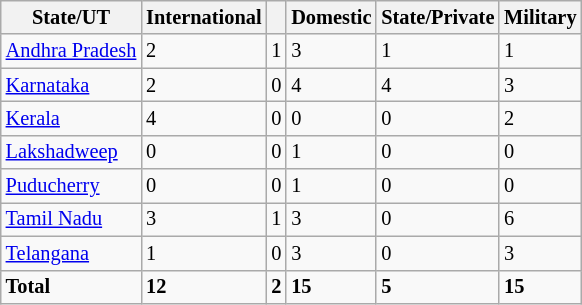<table class="wikitable sortable" style="font-size: 85%">
<tr>
<th>State/UT</th>
<th>International</th>
<th></th>
<th>Domestic</th>
<th>State/Private</th>
<th>Military</th>
</tr>
<tr>
<td><a href='#'>Andhra Pradesh</a></td>
<td>2</td>
<td>1</td>
<td>3</td>
<td>1</td>
<td>1</td>
</tr>
<tr>
<td><a href='#'>Karnataka</a></td>
<td>2</td>
<td>0</td>
<td>4</td>
<td>4</td>
<td>3</td>
</tr>
<tr>
<td><a href='#'>Kerala</a></td>
<td>4</td>
<td>0</td>
<td>0</td>
<td>0</td>
<td>2</td>
</tr>
<tr>
<td><a href='#'>Lakshadweep</a></td>
<td>0</td>
<td>0</td>
<td>1</td>
<td>0</td>
<td>0</td>
</tr>
<tr>
<td><a href='#'>Puducherry</a></td>
<td>0</td>
<td>0</td>
<td>1</td>
<td>0</td>
<td>0</td>
</tr>
<tr>
<td><a href='#'>Tamil Nadu</a></td>
<td>3</td>
<td>1</td>
<td>3</td>
<td>0</td>
<td>6</td>
</tr>
<tr>
<td><a href='#'>Telangana</a></td>
<td>1</td>
<td>0</td>
<td>3</td>
<td>0</td>
<td>3</td>
</tr>
<tr>
<td><strong>Total</strong></td>
<td><strong>12</strong></td>
<td><strong>2</strong></td>
<td><strong>15</strong></td>
<td><strong>5</strong></td>
<td><strong>15</strong></td>
</tr>
</table>
